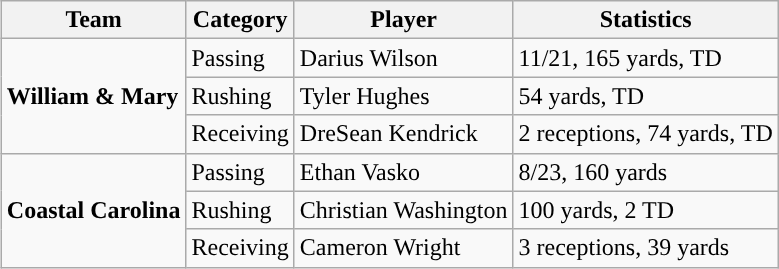<table class="wikitable" style="float: right;">
<tr>
<th>Team</th>
<th>Category</th>
<th>Player</th>
<th>Statistics</th>
</tr>
<tr>
<td rowspan=3><strong>William & Mary</strong></td>
<td>Passing</td>
<td>Darius Wilson</td>
<td>11/21, 165 yards, TD</td>
</tr>
<tr>
<td>Rushing</td>
<td>Tyler Hughes</td>
<td>54 yards, TD</td>
</tr>
<tr>
<td>Receiving</td>
<td>DreSean Kendrick</td>
<td>2 receptions, 74 yards, TD</td>
</tr>
<tr>
<td rowspan=3><strong>Coastal Carolina</strong></td>
<td>Passing</td>
<td>Ethan Vasko</td>
<td>8/23, 160 yards</td>
</tr>
<tr>
<td>Rushing</td>
<td>Christian Washington</td>
<td>100 yards, 2 TD</td>
</tr>
<tr>
<td>Receiving</td>
<td>Cameron Wright</td>
<td>3 receptions, 39 yards</td>
</tr>
</table>
